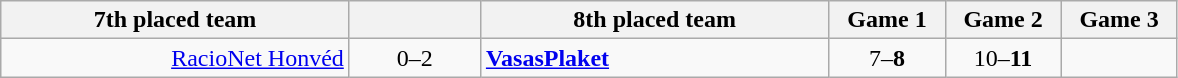<table class=wikitable style="text-align:center">
<tr>
<th width=225>7th placed team</th>
<th width=80></th>
<th width=225>8th placed team</th>
<th width=70>Game 1</th>
<th width=70>Game 2</th>
<th width=70>Game 3</th>
</tr>
<tr>
<td align=right><a href='#'>RacioNet Honvéd</a> </td>
<td>0–2</td>
<td align=left> <strong><a href='#'>VasasPlaket</a></strong></td>
<td>7–<strong>8</strong></td>
<td>10–<strong>11</strong></td>
</tr>
</table>
